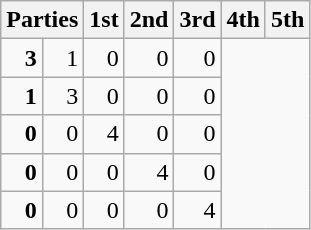<table class="wikitable" style="text-align:right;">
<tr>
<th colspan=2 style="text-align:left;">Parties</th>
<th>1st</th>
<th>2nd</th>
<th>3rd</th>
<th>4th</th>
<th>5th</th>
</tr>
<tr>
<td><strong>3</strong></td>
<td>1</td>
<td>0</td>
<td>0</td>
<td>0</td>
</tr>
<tr>
<td><strong>1</strong></td>
<td>3</td>
<td>0</td>
<td>0</td>
<td>0</td>
</tr>
<tr>
<td><strong>0</strong></td>
<td>0</td>
<td>4</td>
<td>0</td>
<td>0</td>
</tr>
<tr>
<td><strong>0</strong></td>
<td>0</td>
<td>0</td>
<td>4</td>
<td>0</td>
</tr>
<tr>
<td><strong>0</strong></td>
<td>0</td>
<td>0</td>
<td>0</td>
<td>4</td>
</tr>
</table>
